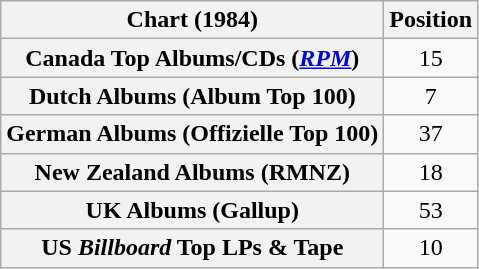<table class="wikitable sortable plainrowheaders" style="text-align:center">
<tr>
<th scope="col">Chart (1984)</th>
<th scope="col">Position</th>
</tr>
<tr>
<th scope="row">Canada Top Albums/CDs (<em><a href='#'>RPM</a></em>)</th>
<td>15</td>
</tr>
<tr>
<th scope="row">Dutch Albums (Album Top 100)</th>
<td>7</td>
</tr>
<tr>
<th scope="row">German Albums (Offizielle Top 100)</th>
<td>37</td>
</tr>
<tr>
<th scope="row">New Zealand Albums (RMNZ)</th>
<td>18</td>
</tr>
<tr>
<th scope="row">UK Albums (Gallup)</th>
<td>53</td>
</tr>
<tr>
<th scope="row">US <em>Billboard</em> Top LPs & Tape</th>
<td>10</td>
</tr>
</table>
